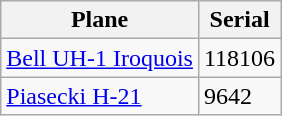<table class="wikitable">
<tr>
<th>Plane</th>
<th>Serial</th>
</tr>
<tr>
<td><a href='#'>Bell UH-1 Iroquois</a></td>
<td>118106</td>
</tr>
<tr>
<td><a href='#'>Piasecki H-21</a></td>
<td>9642</td>
</tr>
</table>
